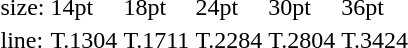<table style="margin-left:40px;">
<tr>
<td>size:</td>
<td>14pt</td>
<td>18pt</td>
<td>24pt</td>
<td>30pt</td>
<td>36pt</td>
</tr>
<tr>
<td>line:</td>
<td>T.1304</td>
<td>T.1711</td>
<td>T.2284</td>
<td>T.2804</td>
<td>T.3424</td>
</tr>
</table>
